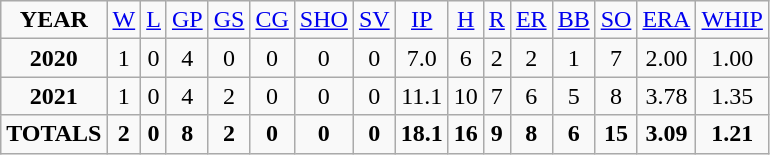<table class="wikitable">
<tr align=center>
<td><strong>YEAR</strong></td>
<td><a href='#'>W</a></td>
<td><a href='#'>L</a></td>
<td><a href='#'>GP</a></td>
<td><a href='#'>GS</a></td>
<td><a href='#'>CG</a></td>
<td><a href='#'>SHO</a></td>
<td><a href='#'>SV</a></td>
<td><a href='#'>IP</a></td>
<td><a href='#'>H</a></td>
<td><a href='#'>R</a></td>
<td><a href='#'>ER</a></td>
<td><a href='#'>BB</a></td>
<td><a href='#'>SO</a></td>
<td><a href='#'>ERA</a></td>
<td><a href='#'>WHIP</a></td>
</tr>
<tr align=center>
<td><strong>2020</strong></td>
<td>1</td>
<td>0</td>
<td>4</td>
<td>0</td>
<td>0</td>
<td>0</td>
<td>0</td>
<td>7.0</td>
<td>6</td>
<td>2</td>
<td>2</td>
<td>1</td>
<td>7</td>
<td>2.00</td>
<td>1.00</td>
</tr>
<tr align=center>
<td><strong>2021</strong></td>
<td>1</td>
<td>0</td>
<td>4</td>
<td>2</td>
<td>0</td>
<td>0</td>
<td>0</td>
<td>11.1</td>
<td>10</td>
<td>7</td>
<td>6</td>
<td>5</td>
<td>8</td>
<td>3.78</td>
<td>1.35</td>
</tr>
<tr align=center>
<td><strong>TOTALS</strong></td>
<td><strong>2</strong></td>
<td><strong>0</strong></td>
<td><strong>8</strong></td>
<td><strong>2</strong></td>
<td><strong>0</strong></td>
<td><strong>0</strong></td>
<td><strong>0</strong></td>
<td><strong>18.1</strong></td>
<td><strong>16</strong></td>
<td><strong>9</strong></td>
<td><strong>8</strong></td>
<td><strong>6</strong></td>
<td><strong>15</strong></td>
<td><strong>3.09</strong></td>
<td><strong>1.21</strong></td>
</tr>
</table>
